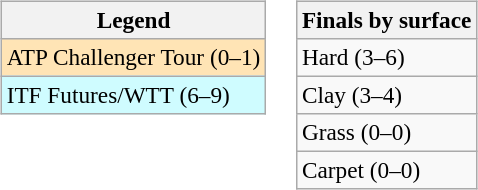<table>
<tr valign=top>
<td><br><table class=wikitable style=font-size:97%>
<tr>
<th>Legend</th>
</tr>
<tr style="background:moccasin;">
<td>ATP Challenger Tour (0–1)</td>
</tr>
<tr style="background:#cffcff;">
<td>ITF Futures/WTT (6–9)</td>
</tr>
</table>
</td>
<td><br><table class=wikitable style=font-size:97%>
<tr>
<th>Finals by surface</th>
</tr>
<tr>
<td>Hard (3–6)</td>
</tr>
<tr>
<td>Clay (3–4)</td>
</tr>
<tr>
<td>Grass (0–0)</td>
</tr>
<tr>
<td>Carpet (0–0)</td>
</tr>
</table>
</td>
</tr>
</table>
